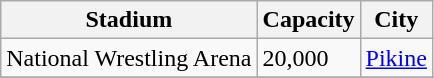<table class="wikitable sortable">
<tr>
<th>Stadium</th>
<th>Capacity</th>
<th>City</th>
</tr>
<tr>
<td>National Wrestling Arena</td>
<td>20,000</td>
<td><a href='#'>Pikine</a></td>
</tr>
<tr>
</tr>
</table>
